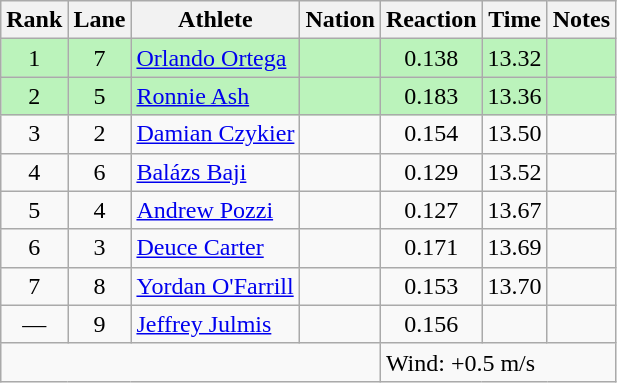<table class="wikitable sortable" style="text-align:center">
<tr>
<th>Rank</th>
<th>Lane</th>
<th>Athlete</th>
<th>Nation</th>
<th>Reaction</th>
<th>Time</th>
<th>Notes</th>
</tr>
<tr style="background:#bbf3bb;">
<td>1</td>
<td>7</td>
<td align=left><a href='#'>Orlando Ortega</a></td>
<td align=left></td>
<td>0.138</td>
<td>13.32</td>
<td></td>
</tr>
<tr style="background:#bbf3bb;">
<td>2</td>
<td>5</td>
<td align=left><a href='#'>Ronnie Ash</a></td>
<td align=left></td>
<td>0.183</td>
<td>13.36</td>
<td></td>
</tr>
<tr>
<td>3</td>
<td>2</td>
<td align=left><a href='#'>Damian Czykier</a></td>
<td align=left></td>
<td>0.154</td>
<td>13.50</td>
<td></td>
</tr>
<tr>
<td>4</td>
<td>6</td>
<td align=left><a href='#'>Balázs Baji</a></td>
<td align=left></td>
<td>0.129</td>
<td>13.52</td>
<td></td>
</tr>
<tr>
<td>5</td>
<td>4</td>
<td align=left><a href='#'>Andrew Pozzi</a></td>
<td align=left></td>
<td>0.127</td>
<td>13.67</td>
<td></td>
</tr>
<tr>
<td>6</td>
<td>3</td>
<td align=left><a href='#'>Deuce Carter</a></td>
<td align=left></td>
<td>0.171</td>
<td>13.69</td>
<td></td>
</tr>
<tr>
<td>7</td>
<td>8</td>
<td align=left><a href='#'>Yordan O'Farrill</a></td>
<td align=left></td>
<td>0.153</td>
<td>13.70</td>
<td></td>
</tr>
<tr>
<td data-sort-value=8>—</td>
<td>9</td>
<td align=left><a href='#'>Jeffrey Julmis</a></td>
<td align=left></td>
<td>0.156</td>
<td data-sort-value=99.99></td>
<td></td>
</tr>
<tr class="sortbottom">
<td colspan=4></td>
<td colspan="3" style="text-align:left;">Wind: +0.5 m/s</td>
</tr>
</table>
